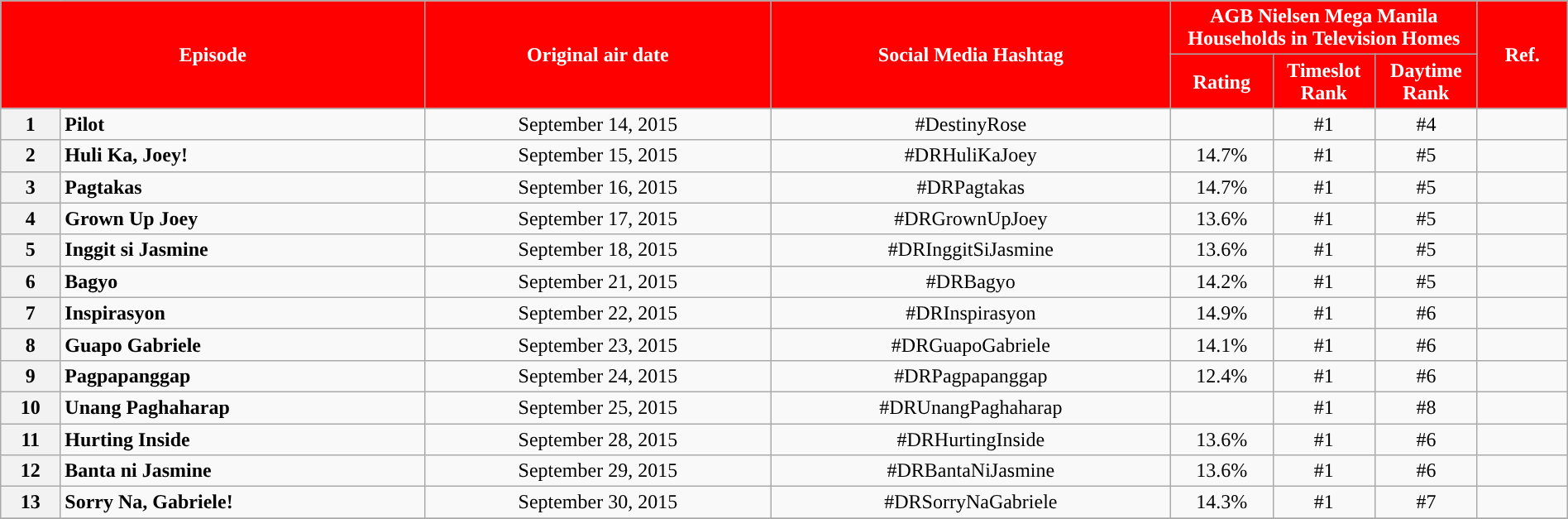<table class="wikitable" style="text-align:center; font-size:100%; line-height:18px;"  width="100%">
<tr>
<th colspan="2" rowspan="2" style="background-color:#FF0000; color:#ffffff;">Episode</th>
<th style="background:#FF0000; color:white" rowspan="2">Original air date</th>
<th style="background:#FF0000; color:white" rowspan="2">Social Media Hashtag</th>
<th style="background-color:#FF0000; color:#ffffff;" colspan="3">AGB Nielsen Mega Manila Households in Television Homes</th>
<th rowspan="2" style="background:#FF0000; color:white">Ref.</th>
</tr>
<tr style="text-align: center style=">
<th style="background-color:#FF0000; width:75px; color:#ffffff;">Rating</th>
<th style="background-color:#FF0000; width:75px; color:#ffffff;">Timeslot Rank</th>
<th style="background-color:#FF0000; width:75px; color:#ffffff;">Daytime Rank</th>
</tr>
<tr>
<th>1</th>
<td style="text-align: left;"><strong>Pilot</strong></td>
<td>September 14, 2015</td>
<td>#DestinyRose</td>
<td></td>
<td>#1</td>
<td>#4</td>
<td></td>
</tr>
<tr>
<th>2</th>
<td style="text-align: left;"><strong>Huli Ka, Joey!</strong></td>
<td>September 15, 2015</td>
<td>#DRHuliKaJoey</td>
<td>14.7%</td>
<td>#1</td>
<td>#5</td>
<td></td>
</tr>
<tr>
<th>3</th>
<td style="text-align: left;"><strong>Pagtakas</strong></td>
<td>September 16, 2015</td>
<td>#DRPagtakas</td>
<td>14.7%</td>
<td>#1</td>
<td>#5</td>
<td></td>
</tr>
<tr>
<th>4</th>
<td style="text-align: left;"><strong>Grown Up Joey</strong></td>
<td>September 17, 2015</td>
<td>#DRGrownUpJoey</td>
<td>13.6%</td>
<td>#1</td>
<td>#5</td>
<td></td>
</tr>
<tr>
<th>5</th>
<td style="text-align: left;"><strong>Inggit si Jasmine</strong></td>
<td>September 18, 2015</td>
<td>#DRInggitSiJasmine</td>
<td>13.6%</td>
<td>#1</td>
<td>#5</td>
<td></td>
</tr>
<tr>
<th>6</th>
<td style="text-align: left;"><strong>Bagyo</strong></td>
<td>September 21, 2015</td>
<td>#DRBagyo</td>
<td>14.2%</td>
<td>#1</td>
<td>#5</td>
<td></td>
</tr>
<tr>
<th>7</th>
<td style="text-align: left;"><strong>Inspirasyon</strong></td>
<td>September 22, 2015</td>
<td>#DRInspirasyon</td>
<td>14.9%</td>
<td>#1</td>
<td>#6</td>
<td></td>
</tr>
<tr>
<th>8</th>
<td style="text-align: left;"><strong>Guapo Gabriele</strong></td>
<td>September 23, 2015</td>
<td>#DRGuapoGabriele</td>
<td>14.1%</td>
<td>#1</td>
<td>#6</td>
<td></td>
</tr>
<tr>
<th>9</th>
<td style="text-align: left;"><strong>Pagpapanggap</strong></td>
<td>September 24, 2015</td>
<td>#DRPagpapanggap</td>
<td>12.4%</td>
<td>#1</td>
<td>#6</td>
<td></td>
</tr>
<tr>
<th>10</th>
<td style="text-align: left;"><strong>Unang Paghaharap</strong></td>
<td>September 25, 2015</td>
<td>#DRUnangPaghaharap</td>
<td></td>
<td>#1</td>
<td>#8</td>
<td></td>
</tr>
<tr>
<th>11</th>
<td style="text-align: left;"><strong>Hurting Inside</strong></td>
<td>September 28, 2015</td>
<td>#DRHurtingInside</td>
<td>13.6%</td>
<td>#1</td>
<td>#6</td>
<td></td>
</tr>
<tr>
<th>12</th>
<td style="text-align: left;"><strong>Banta ni Jasmine</strong></td>
<td>September 29, 2015</td>
<td>#DRBantaNiJasmine</td>
<td>13.6%</td>
<td>#1</td>
<td>#6</td>
<td></td>
</tr>
<tr>
<th>13</th>
<td style="text-align: left;"><strong>Sorry Na, Gabriele!</strong></td>
<td>September 30, 2015</td>
<td>#DRSorryNaGabriele</td>
<td>14.3%</td>
<td>#1</td>
<td>#7</td>
<td></td>
</tr>
<tr>
</tr>
</table>
